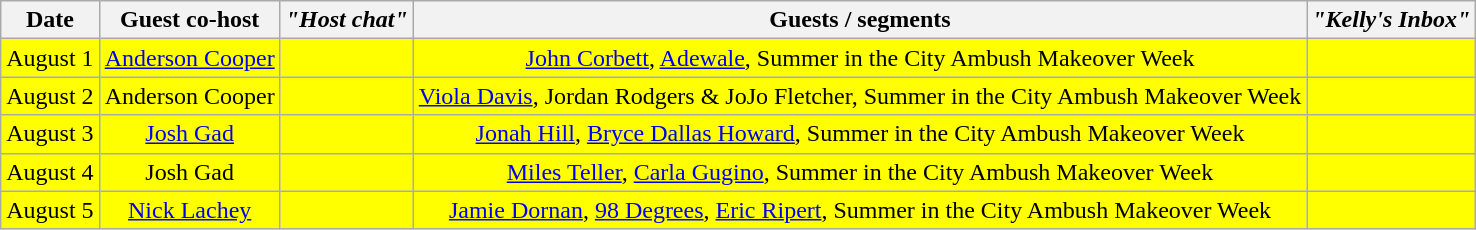<table class="wikitable sortable" style="text-align:center;">
<tr>
<th>Date</th>
<th>Guest co-host</th>
<th><em>"Host chat"</em></th>
<th>Guests / segments</th>
<th><em>"Kelly's Inbox"</em></th>
</tr>
<tr style="background:yellow;">
<td>August 1</td>
<td><a href='#'>Anderson Cooper</a></td>
<td></td>
<td><a href='#'>John Corbett</a>, <a href='#'>Adewale</a>, Summer in the City Ambush Makeover Week</td>
<td></td>
</tr>
<tr style="background:yellow;">
<td>August 2</td>
<td>Anderson Cooper</td>
<td></td>
<td><a href='#'>Viola Davis</a>, Jordan Rodgers & JoJo Fletcher, Summer in the City Ambush Makeover Week</td>
<td></td>
</tr>
<tr style="background:yellow;">
<td>August 3</td>
<td><a href='#'>Josh Gad</a></td>
<td></td>
<td><a href='#'>Jonah Hill</a>, <a href='#'>Bryce Dallas Howard</a>, Summer in the City Ambush Makeover Week</td>
<td></td>
</tr>
<tr style="background:yellow;">
<td>August 4</td>
<td>Josh Gad</td>
<td></td>
<td><a href='#'>Miles Teller</a>, <a href='#'>Carla Gugino</a>, Summer in the City Ambush Makeover Week</td>
<td></td>
</tr>
<tr style="background:yellow;">
<td>August 5</td>
<td><a href='#'>Nick Lachey</a></td>
<td></td>
<td><a href='#'>Jamie Dornan</a>, <a href='#'>98 Degrees</a>, <a href='#'>Eric Ripert</a>, Summer in the City Ambush Makeover Week</td>
<td></td>
</tr>
</table>
